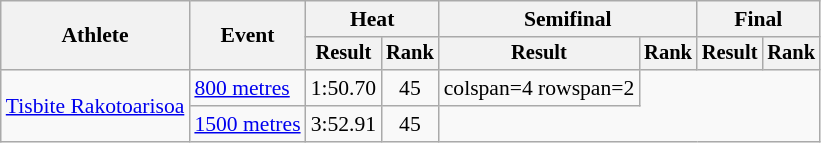<table class=wikitable style=font-size:90%>
<tr>
<th rowspan=2>Athlete</th>
<th rowspan=2>Event</th>
<th colspan=2>Heat</th>
<th colspan=2>Semifinal</th>
<th colspan=2>Final</th>
</tr>
<tr style=font-size:95%>
<th>Result</th>
<th>Rank</th>
<th>Result</th>
<th>Rank</th>
<th>Result</th>
<th>Rank</th>
</tr>
<tr align=center>
<td align=left rowspan=2><a href='#'>Tisbite Rakotoarisoa</a></td>
<td align=left><a href='#'>800 metres</a></td>
<td>1:50.70</td>
<td>45</td>
<td>colspan=4 rowspan=2 </td>
</tr>
<tr align=center>
<td align=left><a href='#'>1500 metres</a></td>
<td>3:52.91</td>
<td>45</td>
</tr>
</table>
